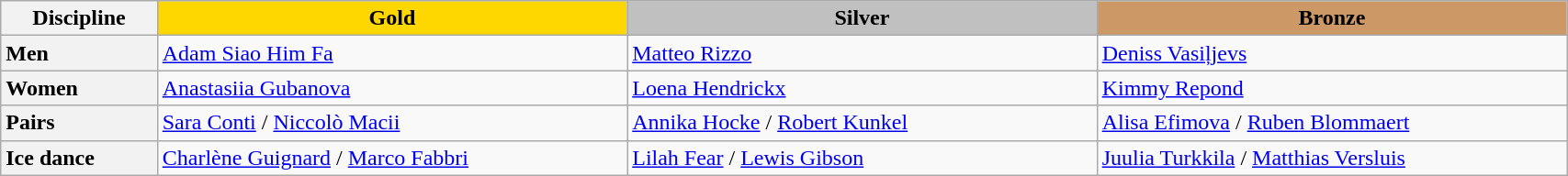<table class="wikitable unsortable" style="text-align:left; width:90%;">
<tr>
<th scope="col" style="text-align:center; width:10%">Discipline</th>
<td scope="col" style="text-align:center; width:30%; background:gold"><strong>Gold</strong></td>
<td scope="col" style="text-align:center; width:30%; background:silver"><strong>Silver</strong></td>
<td scope="col" style="text-align:center; width:30%; background:#c96"><strong>Bronze</strong></td>
</tr>
<tr>
<th scope="row" style="text-align:left">Men</th>
<td> <a href='#'>Adam Siao Him Fa</a></td>
<td> <a href='#'>Matteo Rizzo</a></td>
<td> <a href='#'>Deniss Vasiļjevs</a></td>
</tr>
<tr>
<th scope="row" style="text-align:left">Women</th>
<td> <a href='#'>Anastasiia Gubanova</a></td>
<td> <a href='#'>Loena Hendrickx</a></td>
<td> <a href='#'>Kimmy Repond</a></td>
</tr>
<tr>
<th scope="row" style="text-align:left">Pairs</th>
<td> <a href='#'>Sara Conti</a> / <a href='#'>Niccolò Macii</a></td>
<td> <a href='#'>Annika Hocke</a> / <a href='#'>Robert Kunkel</a></td>
<td> <a href='#'>Alisa Efimova</a> / <a href='#'>Ruben Blommaert</a></td>
</tr>
<tr>
<th scope="row" style="text-align:left">Ice dance</th>
<td> <a href='#'>Charlène Guignard</a> / <a href='#'>Marco Fabbri</a></td>
<td> <a href='#'>Lilah Fear</a> / <a href='#'>Lewis Gibson</a></td>
<td> <a href='#'>Juulia Turkkila</a> / <a href='#'>Matthias Versluis</a></td>
</tr>
</table>
